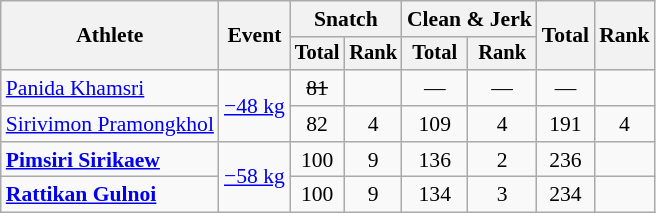<table class="wikitable" style="font-size:90%">
<tr>
<th rowspan="2">Athlete</th>
<th rowspan="2">Event</th>
<th colspan="2">Snatch</th>
<th colspan="2">Clean & Jerk</th>
<th rowspan="2">Total</th>
<th rowspan="2">Rank</th>
</tr>
<tr style="font-size:95%">
<th>Total</th>
<th>Rank</th>
<th>Total</th>
<th>Rank</th>
</tr>
<tr align=center>
<td align=left><a href='#'>Panida Khamsri</a></td>
<td align=left rowspan=2><a href='#'>−48 kg</a></td>
<td><s>81</s></td>
<td></td>
<td>—</td>
<td>—</td>
<td>—</td>
<td></td>
</tr>
<tr align=center>
<td align=left><a href='#'>Sirivimon Pramongkhol</a></td>
<td>82</td>
<td>4</td>
<td>109</td>
<td>4</td>
<td>191</td>
<td>4</td>
</tr>
<tr align=center>
<td align=left><strong><a href='#'>Pimsiri Sirikaew</a></strong></td>
<td align=left rowspan=2><a href='#'>−58 kg</a></td>
<td>100</td>
<td>9</td>
<td>136</td>
<td>2</td>
<td>236</td>
<td></td>
</tr>
<tr align=center>
<td align=left><strong><a href='#'>Rattikan Gulnoi</a></strong></td>
<td>100</td>
<td>9</td>
<td>134</td>
<td>3</td>
<td>234</td>
<td></td>
</tr>
</table>
